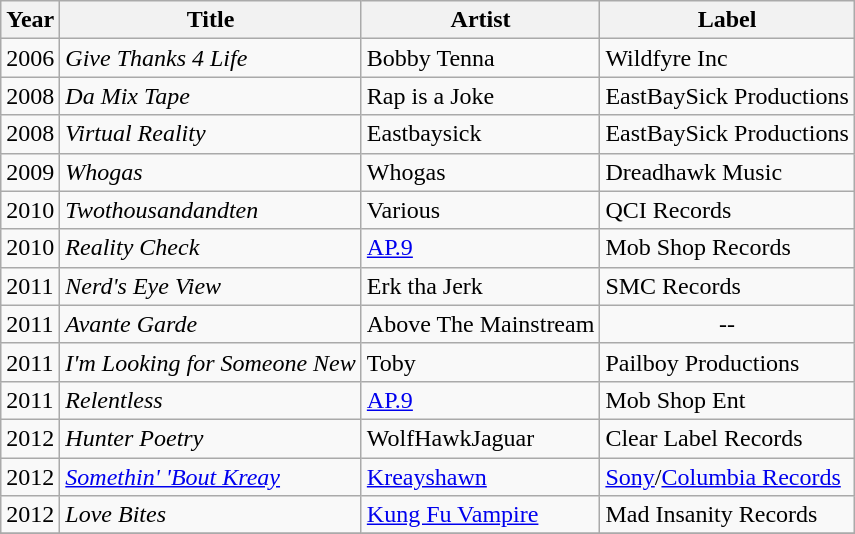<table class="wikitable sortable">
<tr>
<th>Year</th>
<th>Title</th>
<th>Artist</th>
<th>Label</th>
</tr>
<tr>
<td>2006</td>
<td><em>Give Thanks 4 Life</em></td>
<td>Bobby Tenna</td>
<td>Wildfyre Inc</td>
</tr>
<tr>
<td>2008</td>
<td><em>Da Mix Tape</em></td>
<td>Rap is a Joke</td>
<td>EastBaySick Productions</td>
</tr>
<tr>
<td>2008</td>
<td><em>Virtual Reality</em></td>
<td>Eastbaysick</td>
<td>EastBaySick Productions</td>
</tr>
<tr>
<td>2009</td>
<td><em> Whogas</em></td>
<td>Whogas</td>
<td>Dreadhawk Music</td>
</tr>
<tr>
<td>2010</td>
<td><em>Twothousandandten</em></td>
<td>Various</td>
<td>QCI Records</td>
</tr>
<tr>
<td>2010</td>
<td><em>Reality Check </em></td>
<td><a href='#'>AP.9</a></td>
<td>Mob Shop Records</td>
</tr>
<tr>
<td>2011</td>
<td><em>Nerd's Eye View</em></td>
<td>Erk tha Jerk</td>
<td>SMC Records</td>
</tr>
<tr>
<td>2011</td>
<td><em>Avante Garde</em></td>
<td>Above The Mainstream</td>
<td style="text-align:center;">--</td>
</tr>
<tr>
<td>2011</td>
<td><em>I'm Looking for Someone New</em></td>
<td>Toby</td>
<td>Pailboy Productions</td>
</tr>
<tr>
<td>2011</td>
<td><em>Relentless</em></td>
<td><a href='#'>AP.9</a></td>
<td>Mob Shop Ent</td>
</tr>
<tr>
<td>2012</td>
<td><em>Hunter Poetry</em></td>
<td>WolfHawkJaguar</td>
<td>Clear Label Records</td>
</tr>
<tr>
<td>2012</td>
<td><em><a href='#'>Somethin' 'Bout Kreay</a></em></td>
<td><a href='#'>Kreayshawn</a></td>
<td><a href='#'>Sony</a>/<a href='#'>Columbia Records</a></td>
</tr>
<tr>
<td>2012</td>
<td><em>Love Bites</em></td>
<td><a href='#'>Kung Fu Vampire</a></td>
<td>Mad Insanity Records</td>
</tr>
<tr>
</tr>
</table>
